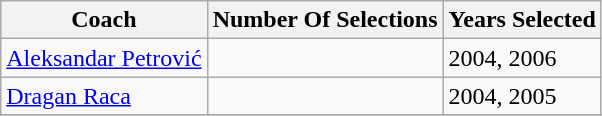<table | class="wikitable sortable">
<tr>
<th>Coach</th>
<th>Number Of Selections</th>
<th>Years Selected</th>
</tr>
<tr>
<td> <a href='#'>Aleksandar Petrović</a></td>
<td></td>
<td>2004, 2006</td>
</tr>
<tr>
<td>  <a href='#'>Dragan Raca</a></td>
<td></td>
<td>2004, 2005</td>
</tr>
<tr>
</tr>
</table>
